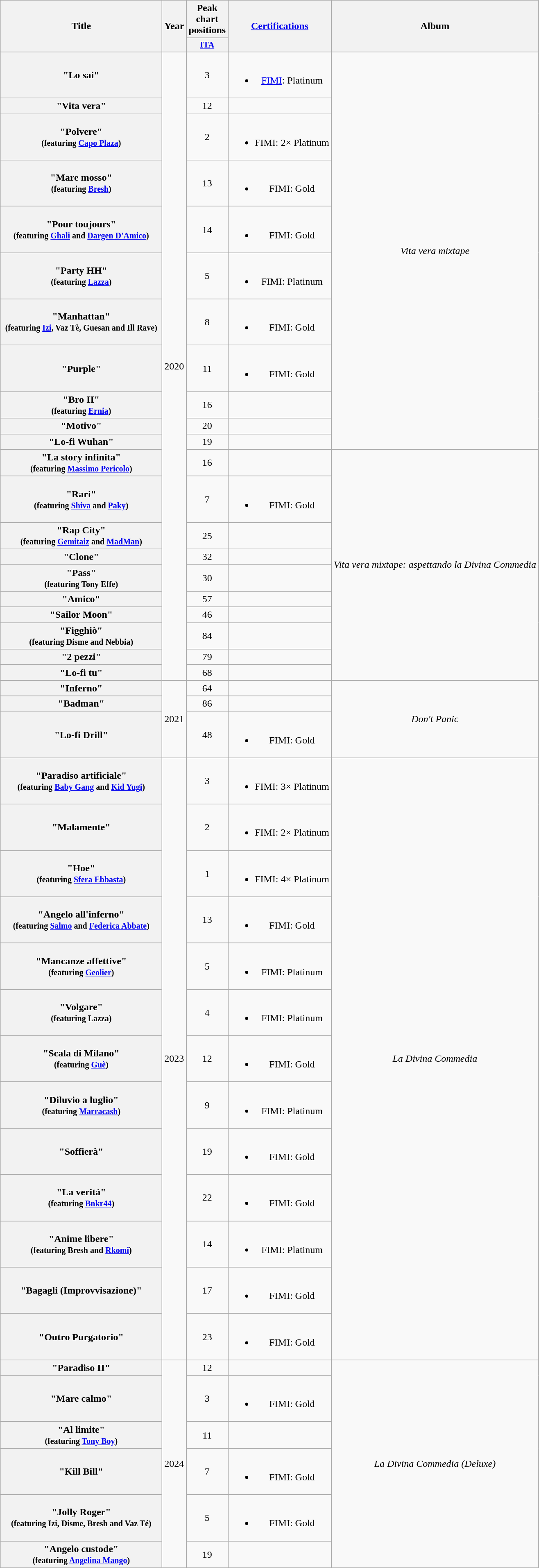<table class="wikitable plainrowheaders" style="text-align:center;">
<tr>
<th scope="col" rowspan="2" style="width:16em;">Title</th>
<th scope="col" rowspan="2" style="width:1em;">Year</th>
<th scope="col" colspan="1">Peak chart positions</th>
<th scope="col" rowspan="2"><a href='#'>Certifications</a></th>
<th scope="col" rowspan="2">Album</th>
</tr>
<tr>
<th scope="col" style="width:3em;font-size:85%;"><a href='#'>ITA</a><br></th>
</tr>
<tr>
<th scope="row">"Lo sai"</th>
<td rowspan="21">2020</td>
<td>3</td>
<td><br><ul><li><a href='#'>FIMI</a>: Platinum</li></ul></td>
<td rowspan="11"><em>Vita vera mixtape</em></td>
</tr>
<tr>
<th scope="row">"Vita vera"</th>
<td>12</td>
<td></td>
</tr>
<tr>
<th scope="row">"Polvere"<br><small>(featuring <a href='#'>Capo Plaza</a>)</small></th>
<td>2</td>
<td><br><ul><li>FIMI: 2× Platinum</li></ul></td>
</tr>
<tr>
<th scope="row">"Mare mosso"<br><small>(featuring <a href='#'>Bresh</a>)</small></th>
<td>13</td>
<td><br><ul><li>FIMI: Gold</li></ul></td>
</tr>
<tr>
<th scope="row">"Pour toujours"<br><small>(featuring <a href='#'>Ghali</a> and <a href='#'>Dargen D'Amico</a>)</small></th>
<td>14</td>
<td><br><ul><li>FIMI: Gold</li></ul></td>
</tr>
<tr>
<th scope="row">"Party HH"<br><small>(featuring <a href='#'>Lazza</a>)</small></th>
<td>5</td>
<td><br><ul><li>FIMI: Platinum</li></ul></td>
</tr>
<tr>
<th scope="row">"Manhattan"<br><small>(featuring <a href='#'>Izi</a>, Vaz Tè, Guesan and Ill Rave)</small></th>
<td>8</td>
<td><br><ul><li>FIMI: Gold</li></ul></td>
</tr>
<tr>
<th scope="row">"Purple"</th>
<td>11</td>
<td><br><ul><li>FIMI: Gold</li></ul></td>
</tr>
<tr>
<th scope="row">"Bro II"<br><small>(featuring <a href='#'>Ernia</a>)</small></th>
<td>16</td>
<td></td>
</tr>
<tr>
<th scope="row">"Motivo"</th>
<td>20</td>
<td></td>
</tr>
<tr>
<th scope="row">"Lo-fi Wuhan"</th>
<td>19</td>
<td></td>
</tr>
<tr>
<th scope="row">"La story infinita"<br><small>(featuring <a href='#'>Massimo Pericolo</a>)</small></th>
<td>16</td>
<td></td>
<td rowspan="10"><em>Vita vera mixtape: aspettando la Divina Commedia</em></td>
</tr>
<tr>
<th scope="row">"Rari"<br><small>(featuring <a href='#'>Shiva</a> and <a href='#'>Paky</a>)</small></th>
<td>7</td>
<td><br><ul><li>FIMI: Gold</li></ul></td>
</tr>
<tr>
<th scope="row">"Rap City"<br><small>(featuring <a href='#'>Gemitaiz</a> and <a href='#'>MadMan</a>)</small></th>
<td>25</td>
<td></td>
</tr>
<tr>
<th scope="row">"Clone"</th>
<td>32</td>
<td></td>
</tr>
<tr>
<th scope="row">"Pass"<br><small>(featuring Tony Effe)</small></th>
<td>30</td>
<td></td>
</tr>
<tr>
<th scope="row">"Amico"</th>
<td>57</td>
<td></td>
</tr>
<tr>
<th scope="row">"Sailor Moon"</th>
<td>46</td>
<td></td>
</tr>
<tr>
<th scope="row">"Figghiò"<br><small>(featuring Disme and Nebbia)</small></th>
<td>84</td>
<td></td>
</tr>
<tr>
<th scope="row">"2 pezzi"</th>
<td>79</td>
<td></td>
</tr>
<tr>
<th scope="row">"Lo-fi tu"</th>
<td>68</td>
<td></td>
</tr>
<tr>
<th scope="row">"Inferno"</th>
<td rowspan="3">2021</td>
<td>64</td>
<td></td>
<td rowspan="3"><em>Don't Panic</em></td>
</tr>
<tr>
<th scope="row">"Badman"</th>
<td>86</td>
<td></td>
</tr>
<tr>
<th scope="row">"Lo-fi Drill"</th>
<td>48</td>
<td><br><ul><li>FIMI: Gold</li></ul></td>
</tr>
<tr>
<th scope="row">"Paradiso artificiale"<br><small>(featuring <a href='#'>Baby Gang</a> and <a href='#'>Kid Yugi</a>)</small></th>
<td rowspan="13">2023</td>
<td>3</td>
<td><br><ul><li>FIMI: 3× Platinum</li></ul></td>
<td rowspan="13"><em>La Divina Commedia</em></td>
</tr>
<tr>
<th scope="row">"Malamente"</th>
<td>2</td>
<td><br><ul><li>FIMI: 2× Platinum</li></ul></td>
</tr>
<tr>
<th scope="row">"Hoe"<br><small>(featuring <a href='#'>Sfera Ebbasta</a>)</small></th>
<td>1</td>
<td><br><ul><li>FIMI: 4× Platinum</li></ul></td>
</tr>
<tr>
<th scope="row">"Angelo all'inferno"<br><small>(featuring <a href='#'>Salmo</a> and <a href='#'>Federica Abbate</a>)</small></th>
<td>13</td>
<td><br><ul><li>FIMI: Gold</li></ul></td>
</tr>
<tr>
<th scope="row">"Mancanze affettive"<br><small>(featuring <a href='#'>Geolier</a>)</small></th>
<td>5</td>
<td><br><ul><li>FIMI: Platinum</li></ul></td>
</tr>
<tr>
<th scope="row">"Volgare"<br><small>(featuring Lazza)</small></th>
<td>4</td>
<td><br><ul><li>FIMI: Platinum</li></ul></td>
</tr>
<tr>
<th scope="row">"Scala di Milano"<br><small>(featuring <a href='#'>Guè</a>)</small></th>
<td>12</td>
<td><br><ul><li>FIMI: Gold</li></ul></td>
</tr>
<tr>
<th scope="row">"Diluvio a luglio"<br><small>(featuring <a href='#'>Marracash</a>)</small></th>
<td>9</td>
<td><br><ul><li>FIMI: Platinum</li></ul></td>
</tr>
<tr>
<th scope="row">"Soffierà"</th>
<td>19</td>
<td><br><ul><li>FIMI: Gold</li></ul></td>
</tr>
<tr>
<th scope="row">"La verità"<br><small>(featuring <a href='#'>Bnkr44</a>)</small></th>
<td>22</td>
<td><br><ul><li>FIMI: Gold</li></ul></td>
</tr>
<tr>
<th scope="row">"Anime libere"<br><small>(featuring Bresh and <a href='#'>Rkomi</a>)</small></th>
<td>14</td>
<td><br><ul><li>FIMI: Platinum</li></ul></td>
</tr>
<tr>
<th scope="row">"Bagagli (Improvvisazione)"</th>
<td>17</td>
<td><br><ul><li>FIMI: Gold</li></ul></td>
</tr>
<tr>
<th scope="row">"Outro Purgatorio"</th>
<td>23</td>
<td><br><ul><li>FIMI: Gold</li></ul></td>
</tr>
<tr>
<th scope="row">"Paradiso II"</th>
<td rowspan="6">2024</td>
<td>12</td>
<td></td>
<td rowspan="6"><em>La Divina Commedia (Deluxe)</em></td>
</tr>
<tr>
<th scope="row">"Mare calmo"</th>
<td>3</td>
<td><br><ul><li>FIMI: Gold</li></ul></td>
</tr>
<tr>
<th scope="row">"Al limite"<br><small>(featuring <a href='#'>Tony Boy</a>)</small></th>
<td>11</td>
<td></td>
</tr>
<tr>
<th scope="row">"Kill Bill"</th>
<td>7</td>
<td><br><ul><li>FIMI: Gold</li></ul></td>
</tr>
<tr>
<th scope="row">"Jolly Roger"<br><small>(featuring Izi, Disme, Bresh and Vaz Té)</small></th>
<td>5</td>
<td><br><ul><li>FIMI: Gold</li></ul></td>
</tr>
<tr>
<th scope="row">"Angelo custode"<br><small>(featuring <a href='#'>Angelina Mango</a>)</small></th>
<td>19</td>
<td></td>
</tr>
</table>
